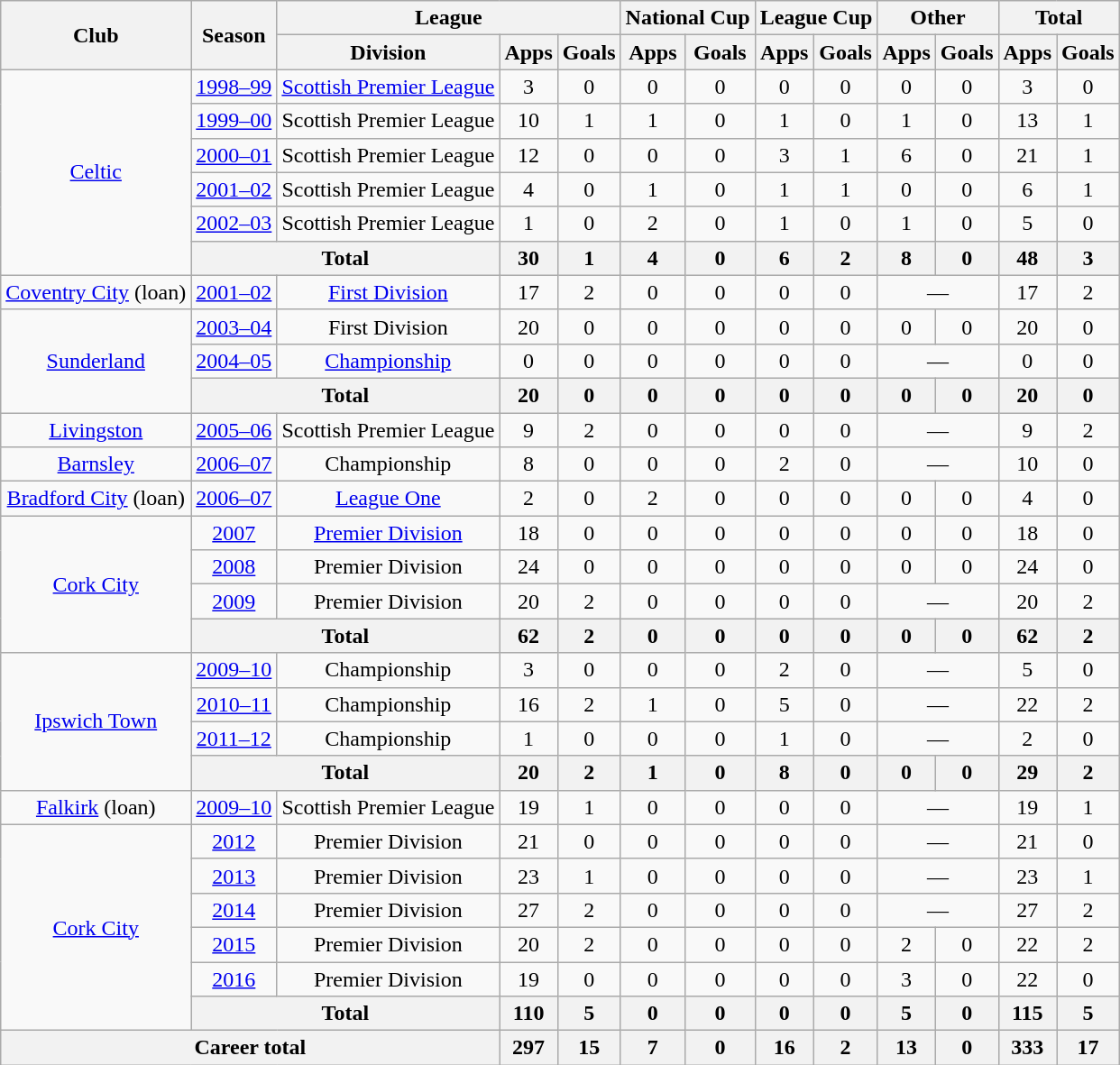<table class=wikitable style="text-align:center;">
<tr>
<th rowspan=2>Club</th>
<th rowspan=2>Season</th>
<th colspan=3>League</th>
<th colspan=2>National Cup</th>
<th colspan=2>League Cup</th>
<th colspan=2>Other</th>
<th colspan=2>Total</th>
</tr>
<tr>
<th>Division</th>
<th>Apps</th>
<th>Goals</th>
<th>Apps</th>
<th>Goals</th>
<th>Apps</th>
<th>Goals</th>
<th>Apps</th>
<th>Goals</th>
<th>Apps</th>
<th>Goals</th>
</tr>
<tr>
<td rowspan="6"><a href='#'>Celtic</a></td>
<td><a href='#'>1998–99</a></td>
<td><a href='#'>Scottish Premier League</a></td>
<td>3</td>
<td>0</td>
<td>0</td>
<td>0</td>
<td>0</td>
<td>0</td>
<td>0</td>
<td>0</td>
<td>3</td>
<td>0</td>
</tr>
<tr>
<td><a href='#'>1999–00</a></td>
<td>Scottish Premier League</td>
<td>10</td>
<td>1</td>
<td>1</td>
<td>0</td>
<td>1</td>
<td>0</td>
<td>1</td>
<td>0</td>
<td>13</td>
<td>1</td>
</tr>
<tr>
<td><a href='#'>2000–01</a></td>
<td>Scottish Premier League</td>
<td>12</td>
<td>0</td>
<td>0</td>
<td>0</td>
<td>3</td>
<td>1</td>
<td>6</td>
<td>0</td>
<td>21</td>
<td>1</td>
</tr>
<tr>
<td><a href='#'>2001–02</a></td>
<td>Scottish Premier League</td>
<td>4</td>
<td>0</td>
<td>1</td>
<td>0</td>
<td>1</td>
<td>1</td>
<td>0</td>
<td>0</td>
<td>6</td>
<td>1</td>
</tr>
<tr>
<td><a href='#'>2002–03</a></td>
<td>Scottish Premier League</td>
<td>1</td>
<td>0</td>
<td>2</td>
<td>0</td>
<td>1</td>
<td>0</td>
<td>1</td>
<td>0</td>
<td>5</td>
<td>0</td>
</tr>
<tr>
<th colspan=2>Total</th>
<th>30</th>
<th>1</th>
<th>4</th>
<th>0</th>
<th>6</th>
<th>2</th>
<th>8</th>
<th>0</th>
<th>48</th>
<th>3</th>
</tr>
<tr>
<td><a href='#'>Coventry City</a> (loan)</td>
<td><a href='#'>2001–02</a></td>
<td><a href='#'>First Division</a></td>
<td>17</td>
<td>2</td>
<td>0</td>
<td>0</td>
<td>0</td>
<td>0</td>
<td colspan="2">—</td>
<td>17</td>
<td>2</td>
</tr>
<tr>
<td rowspan="3"><a href='#'>Sunderland</a></td>
<td><a href='#'>2003–04</a></td>
<td>First Division</td>
<td>20</td>
<td>0</td>
<td>0</td>
<td>0</td>
<td>0</td>
<td>0</td>
<td>0</td>
<td>0</td>
<td>20</td>
<td>0</td>
</tr>
<tr>
<td><a href='#'>2004–05</a></td>
<td><a href='#'>Championship</a></td>
<td>0</td>
<td>0</td>
<td>0</td>
<td>0</td>
<td>0</td>
<td>0</td>
<td colspan="2">—</td>
<td>0</td>
<td>0</td>
</tr>
<tr>
<th colspan=2>Total</th>
<th>20</th>
<th>0</th>
<th>0</th>
<th>0</th>
<th>0</th>
<th>0</th>
<th>0</th>
<th>0</th>
<th>20</th>
<th>0</th>
</tr>
<tr>
<td><a href='#'>Livingston</a></td>
<td><a href='#'>2005–06</a></td>
<td>Scottish Premier League</td>
<td>9</td>
<td>2</td>
<td>0</td>
<td>0</td>
<td>0</td>
<td>0</td>
<td colspan="2">—</td>
<td>9</td>
<td>2</td>
</tr>
<tr>
<td><a href='#'>Barnsley</a></td>
<td><a href='#'>2006–07</a></td>
<td>Championship</td>
<td>8</td>
<td>0</td>
<td>0</td>
<td>0</td>
<td>2</td>
<td>0</td>
<td colspan="2">—</td>
<td>10</td>
<td>0</td>
</tr>
<tr>
<td><a href='#'>Bradford City</a> (loan)</td>
<td><a href='#'>2006–07</a></td>
<td><a href='#'>League One</a></td>
<td>2</td>
<td>0</td>
<td>2</td>
<td>0</td>
<td>0</td>
<td>0</td>
<td>0</td>
<td>0</td>
<td>4</td>
<td>0</td>
</tr>
<tr>
<td rowspan="4"><a href='#'>Cork City</a></td>
<td><a href='#'>2007</a></td>
<td><a href='#'>Premier Division</a></td>
<td>18</td>
<td>0</td>
<td>0</td>
<td>0</td>
<td>0</td>
<td>0</td>
<td>0</td>
<td>0</td>
<td>18</td>
<td>0</td>
</tr>
<tr>
<td><a href='#'>2008</a></td>
<td>Premier Division</td>
<td>24</td>
<td>0</td>
<td>0</td>
<td>0</td>
<td>0</td>
<td>0</td>
<td>0</td>
<td>0</td>
<td>24</td>
<td>0</td>
</tr>
<tr>
<td><a href='#'>2009</a></td>
<td>Premier Division</td>
<td>20</td>
<td>2</td>
<td>0</td>
<td>0</td>
<td>0</td>
<td>0</td>
<td colspan="2">—</td>
<td>20</td>
<td>2</td>
</tr>
<tr>
<th colspan=2>Total</th>
<th>62</th>
<th>2</th>
<th>0</th>
<th>0</th>
<th>0</th>
<th>0</th>
<th>0</th>
<th>0</th>
<th>62</th>
<th>2</th>
</tr>
<tr>
<td rowspan="4"><a href='#'>Ipswich Town</a></td>
<td><a href='#'>2009–10</a></td>
<td>Championship</td>
<td>3</td>
<td>0</td>
<td>0</td>
<td>0</td>
<td>2</td>
<td>0</td>
<td colspan="2">—</td>
<td>5</td>
<td>0</td>
</tr>
<tr>
<td><a href='#'>2010–11</a></td>
<td>Championship</td>
<td>16</td>
<td>2</td>
<td>1</td>
<td>0</td>
<td>5</td>
<td>0</td>
<td colspan="2">—</td>
<td>22</td>
<td>2</td>
</tr>
<tr>
<td><a href='#'>2011–12</a></td>
<td>Championship</td>
<td>1</td>
<td>0</td>
<td>0</td>
<td>0</td>
<td>1</td>
<td>0</td>
<td colspan="2">—</td>
<td>2</td>
<td>0</td>
</tr>
<tr>
<th colspan=2>Total</th>
<th>20</th>
<th>2</th>
<th>1</th>
<th>0</th>
<th>8</th>
<th>0</th>
<th>0</th>
<th>0</th>
<th>29</th>
<th>2</th>
</tr>
<tr>
<td><a href='#'>Falkirk</a> (loan)</td>
<td><a href='#'>2009–10</a></td>
<td>Scottish Premier League</td>
<td>19</td>
<td>1</td>
<td>0</td>
<td>0</td>
<td>0</td>
<td>0</td>
<td colspan="2">—</td>
<td>19</td>
<td>1</td>
</tr>
<tr>
<td rowspan="6"><a href='#'>Cork City</a></td>
<td><a href='#'>2012</a></td>
<td>Premier Division</td>
<td>21</td>
<td>0</td>
<td>0</td>
<td>0</td>
<td>0</td>
<td>0</td>
<td colspan="2">—</td>
<td>21</td>
<td>0</td>
</tr>
<tr>
<td><a href='#'>2013</a></td>
<td>Premier Division</td>
<td>23</td>
<td>1</td>
<td>0</td>
<td>0</td>
<td>0</td>
<td>0</td>
<td colspan="2">—</td>
<td>23</td>
<td>1</td>
</tr>
<tr>
<td><a href='#'>2014</a></td>
<td>Premier Division</td>
<td>27</td>
<td>2</td>
<td>0</td>
<td>0</td>
<td>0</td>
<td>0</td>
<td colspan="2">—</td>
<td>27</td>
<td>2</td>
</tr>
<tr>
<td><a href='#'>2015</a></td>
<td>Premier Division</td>
<td>20</td>
<td>2</td>
<td>0</td>
<td>0</td>
<td>0</td>
<td>0</td>
<td>2</td>
<td>0</td>
<td>22</td>
<td>2</td>
</tr>
<tr>
<td><a href='#'>2016</a></td>
<td>Premier Division</td>
<td>19</td>
<td>0</td>
<td>0</td>
<td>0</td>
<td>0</td>
<td>0</td>
<td>3</td>
<td>0</td>
<td>22</td>
<td>0</td>
</tr>
<tr>
<th colspan=2>Total</th>
<th>110</th>
<th>5</th>
<th>0</th>
<th>0</th>
<th>0</th>
<th>0</th>
<th>5</th>
<th>0</th>
<th>115</th>
<th>5</th>
</tr>
<tr>
<th colspan=3>Career total</th>
<th>297</th>
<th>15</th>
<th>7</th>
<th>0</th>
<th>16</th>
<th>2</th>
<th>13</th>
<th>0</th>
<th>333</th>
<th>17</th>
</tr>
</table>
